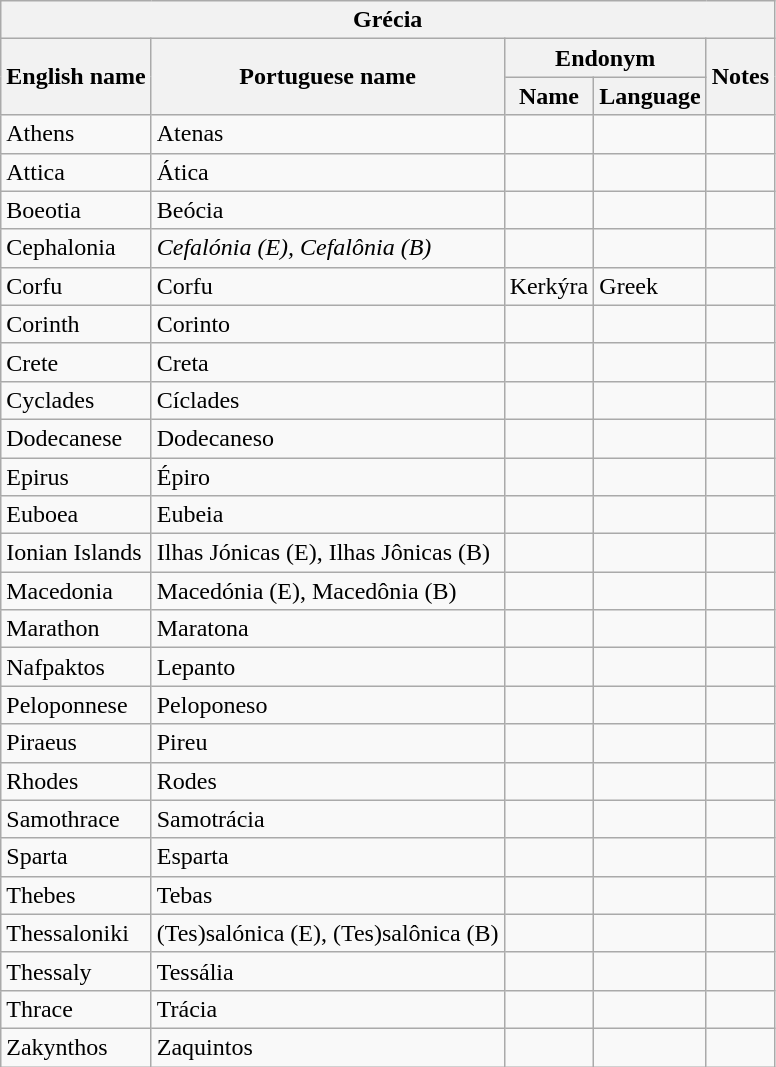<table class="wikitable sortable">
<tr>
<th colspan="5"> Grécia</th>
</tr>
<tr>
<th rowspan="2">English name</th>
<th rowspan="2">Portuguese name</th>
<th colspan="2">Endonym</th>
<th rowspan="2">Notes</th>
</tr>
<tr>
<th>Name</th>
<th>Language</th>
</tr>
<tr>
<td>Athens</td>
<td>Atenas</td>
<td></td>
<td></td>
<td></td>
</tr>
<tr>
<td>Attica</td>
<td>Ática</td>
<td></td>
<td></td>
<td></td>
</tr>
<tr>
<td>Boeotia</td>
<td>Beócia</td>
<td></td>
<td></td>
<td></td>
</tr>
<tr>
<td>Cephalonia</td>
<td><em>Cefalónia (E), Cefalônia (B)</em></td>
<td></td>
<td></td>
<td></td>
</tr>
<tr>
<td>Corfu</td>
<td>Corfu</td>
<td>Kerkýra</td>
<td>Greek</td>
<td></td>
</tr>
<tr>
<td>Corinth</td>
<td>Corinto</td>
<td></td>
<td></td>
<td></td>
</tr>
<tr>
<td>Crete</td>
<td>Creta</td>
<td></td>
<td></td>
<td></td>
</tr>
<tr>
<td>Cyclades</td>
<td>Cíclades</td>
<td></td>
<td></td>
<td></td>
</tr>
<tr>
<td>Dodecanese</td>
<td>Dodecaneso</td>
<td></td>
<td></td>
<td></td>
</tr>
<tr>
<td>Epirus</td>
<td>Épiro</td>
<td></td>
<td></td>
<td></td>
</tr>
<tr>
<td>Euboea</td>
<td>Eubeia</td>
<td></td>
<td></td>
<td></td>
</tr>
<tr>
<td>Ionian Islands</td>
<td>Ilhas Jónicas (E), Ilhas Jônicas (B)</td>
<td></td>
<td></td>
<td></td>
</tr>
<tr>
<td>Macedonia</td>
<td>Macedónia (E), Macedônia (B)</td>
<td></td>
<td></td>
<td></td>
</tr>
<tr>
<td>Marathon</td>
<td>Maratona</td>
<td></td>
<td></td>
<td></td>
</tr>
<tr>
<td>Nafpaktos</td>
<td>Lepanto</td>
<td></td>
<td></td>
<td></td>
</tr>
<tr>
<td>Peloponnese</td>
<td>Peloponeso</td>
<td></td>
<td></td>
<td></td>
</tr>
<tr>
<td>Piraeus</td>
<td>Pireu</td>
<td></td>
<td></td>
<td></td>
</tr>
<tr>
<td>Rhodes</td>
<td>Rodes</td>
<td></td>
<td></td>
<td></td>
</tr>
<tr>
<td>Samothrace</td>
<td>Samotrácia</td>
<td></td>
<td></td>
<td></td>
</tr>
<tr>
<td>Sparta</td>
<td>Esparta</td>
<td></td>
<td></td>
<td></td>
</tr>
<tr>
<td>Thebes</td>
<td>Tebas</td>
<td></td>
<td></td>
<td></td>
</tr>
<tr>
<td>Thessaloniki</td>
<td>(Tes)salónica (E), (Tes)salônica (B)</td>
<td></td>
<td></td>
<td></td>
</tr>
<tr>
<td>Thessaly</td>
<td>Tessália</td>
<td></td>
<td></td>
<td></td>
</tr>
<tr>
<td>Thrace</td>
<td>Trácia</td>
<td></td>
<td></td>
<td></td>
</tr>
<tr>
<td>Zakynthos</td>
<td>Zaquintos</td>
<td></td>
<td></td>
<td></td>
</tr>
</table>
